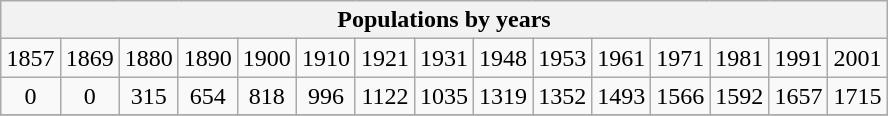<table class="wikitable" style="margin: 0.5em auto; text-align: center;">
<tr>
<th colspan="15">Populations by years</th>
</tr>
<tr>
<td>1857</td>
<td>1869</td>
<td>1880</td>
<td>1890</td>
<td>1900</td>
<td>1910</td>
<td>1921</td>
<td>1931</td>
<td>1948</td>
<td>1953</td>
<td>1961</td>
<td>1971</td>
<td>1981</td>
<td>1991</td>
<td>2001</td>
</tr>
<tr>
<td>0</td>
<td>0</td>
<td>315</td>
<td>654</td>
<td>818</td>
<td>996</td>
<td>1122</td>
<td>1035</td>
<td>1319</td>
<td>1352</td>
<td>1493</td>
<td>1566</td>
<td>1592</td>
<td>1657</td>
<td>1715</td>
</tr>
<tr>
</tr>
</table>
